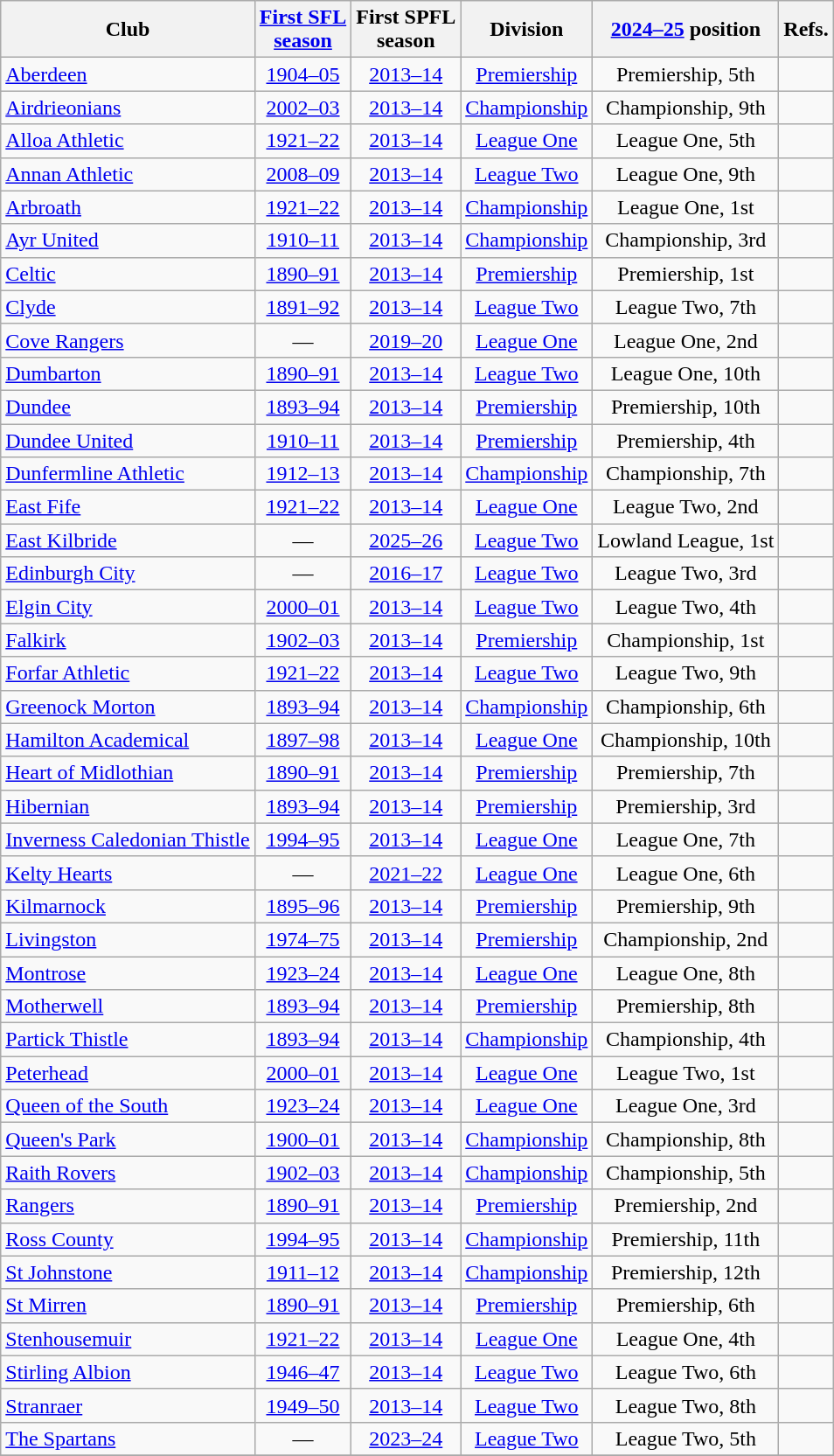<table class="wikitable sortable" style="text-align:center">
<tr>
<th>Club</th>
<th><a href='#'>First SFL<br>season</a></th>
<th>First SPFL<br>season</th>
<th>Division</th>
<th><a href='#'>2024–25</a> position</th>
<th>Refs.</th>
</tr>
<tr>
<td align=left><a href='#'>Aberdeen</a></td>
<td><a href='#'>1904–05</a></td>
<td><a href='#'>2013–14</a></td>
<td><a href='#'>Premiership</a></td>
<td>Premiership, 5th</td>
<td></td>
</tr>
<tr>
<td align=left><a href='#'>Airdrieonians</a></td>
<td><a href='#'>2002–03</a></td>
<td><a href='#'>2013–14</a></td>
<td><a href='#'>Championship</a></td>
<td>Championship, 9th</td>
<td></td>
</tr>
<tr>
<td align=left><a href='#'>Alloa Athletic</a></td>
<td><a href='#'>1921–22</a></td>
<td><a href='#'>2013–14</a></td>
<td><a href='#'>League One</a></td>
<td>League One, 5th</td>
<td></td>
</tr>
<tr>
<td align=left><a href='#'>Annan Athletic</a></td>
<td><a href='#'>2008–09</a></td>
<td><a href='#'>2013–14</a></td>
<td><a href='#'>League Two</a></td>
<td>League One, 9th</td>
<td></td>
</tr>
<tr>
<td align=left><a href='#'>Arbroath</a></td>
<td><a href='#'>1921–22</a></td>
<td><a href='#'>2013–14</a></td>
<td><a href='#'>Championship</a></td>
<td>League One, 1st</td>
<td></td>
</tr>
<tr>
<td align=left><a href='#'>Ayr United</a></td>
<td><a href='#'>1910–11</a></td>
<td><a href='#'>2013–14</a></td>
<td><a href='#'>Championship</a></td>
<td>Championship, 3rd</td>
<td></td>
</tr>
<tr>
<td align=left><a href='#'>Celtic</a></td>
<td><a href='#'>1890–91</a></td>
<td><a href='#'>2013–14</a></td>
<td><a href='#'>Premiership</a></td>
<td>Premiership, 1st</td>
<td></td>
</tr>
<tr>
<td align=left><a href='#'>Clyde</a></td>
<td><a href='#'>1891–92</a></td>
<td><a href='#'>2013–14</a></td>
<td><a href='#'>League Two</a></td>
<td>League Two, 7th</td>
<td></td>
</tr>
<tr>
<td align=left><a href='#'>Cove Rangers</a></td>
<td>—</td>
<td><a href='#'>2019–20</a></td>
<td><a href='#'>League One</a></td>
<td>League One, 2nd</td>
<td></td>
</tr>
<tr>
<td align=left><a href='#'>Dumbarton</a></td>
<td><a href='#'>1890–91</a></td>
<td><a href='#'>2013–14</a></td>
<td><a href='#'>League Two</a></td>
<td>League One, 10th</td>
<td align=center></td>
</tr>
<tr>
<td align=left><a href='#'>Dundee</a></td>
<td><a href='#'>1893–94</a></td>
<td><a href='#'>2013–14</a></td>
<td><a href='#'>Premiership</a></td>
<td>Premiership, 10th</td>
<td></td>
</tr>
<tr>
<td align=left><a href='#'>Dundee United</a></td>
<td><a href='#'>1910–11</a></td>
<td><a href='#'>2013–14</a></td>
<td><a href='#'>Premiership</a></td>
<td>Premiership, 4th</td>
<td></td>
</tr>
<tr>
<td align=left><a href='#'>Dunfermline Athletic</a></td>
<td><a href='#'>1912–13</a></td>
<td><a href='#'>2013–14</a></td>
<td><a href='#'>Championship</a></td>
<td>Championship, 7th</td>
<td></td>
</tr>
<tr>
<td align=left><a href='#'>East Fife</a></td>
<td><a href='#'>1921–22</a></td>
<td><a href='#'>2013–14</a></td>
<td><a href='#'>League One</a></td>
<td>League Two, 2nd</td>
<td></td>
</tr>
<tr>
<td align=left><a href='#'>East Kilbride</a></td>
<td>—</td>
<td><a href='#'>2025–26</a></td>
<td><a href='#'>League Two</a></td>
<td>Lowland League, 1st</td>
<td></td>
</tr>
<tr>
<td align=left><a href='#'>Edinburgh City</a></td>
<td>—</td>
<td><a href='#'>2016–17</a></td>
<td><a href='#'>League Two</a></td>
<td>League Two, 3rd</td>
<td></td>
</tr>
<tr>
<td align=left><a href='#'>Elgin City</a></td>
<td><a href='#'>2000–01</a></td>
<td><a href='#'>2013–14</a></td>
<td><a href='#'>League Two</a></td>
<td>League Two, 4th</td>
<td></td>
</tr>
<tr>
<td align=left><a href='#'>Falkirk</a></td>
<td><a href='#'>1902–03</a></td>
<td><a href='#'>2013–14</a></td>
<td><a href='#'>Premiership</a></td>
<td>Championship, 1st</td>
<td></td>
</tr>
<tr>
<td align=left><a href='#'>Forfar Athletic</a></td>
<td><a href='#'>1921–22</a></td>
<td><a href='#'>2013–14</a></td>
<td><a href='#'>League Two</a></td>
<td>League Two, 9th</td>
<td></td>
</tr>
<tr>
<td align=left><a href='#'>Greenock Morton</a></td>
<td><a href='#'>1893–94</a></td>
<td><a href='#'>2013–14</a></td>
<td><a href='#'>Championship</a></td>
<td>Championship, 6th</td>
<td></td>
</tr>
<tr>
<td align=left><a href='#'>Hamilton Academical</a></td>
<td><a href='#'>1897–98</a></td>
<td><a href='#'>2013–14</a></td>
<td><a href='#'>League One</a></td>
<td>Championship, 10th</td>
<td></td>
</tr>
<tr>
<td align=left><a href='#'>Heart of Midlothian</a></td>
<td><a href='#'>1890–91</a></td>
<td><a href='#'>2013–14</a></td>
<td><a href='#'>Premiership</a></td>
<td>Premiership, 7th</td>
<td></td>
</tr>
<tr>
<td align=left><a href='#'>Hibernian</a></td>
<td><a href='#'>1893–94</a></td>
<td><a href='#'>2013–14</a></td>
<td><a href='#'>Premiership</a></td>
<td>Premiership, 3rd</td>
<td></td>
</tr>
<tr>
<td align=left><a href='#'>Inverness Caledonian Thistle</a></td>
<td><a href='#'>1994–95</a></td>
<td><a href='#'>2013–14</a></td>
<td><a href='#'>League One</a></td>
<td>League One, 7th</td>
<td></td>
</tr>
<tr>
<td align=left><a href='#'>Kelty Hearts</a></td>
<td>—</td>
<td><a href='#'>2021–22</a></td>
<td><a href='#'>League One</a></td>
<td>League One, 6th</td>
<td></td>
</tr>
<tr>
<td align=left><a href='#'>Kilmarnock</a></td>
<td><a href='#'>1895–96</a></td>
<td><a href='#'>2013–14</a></td>
<td><a href='#'>Premiership</a></td>
<td>Premiership, 9th</td>
<td></td>
</tr>
<tr>
<td align=left><a href='#'>Livingston</a></td>
<td><a href='#'>1974–75</a></td>
<td><a href='#'>2013–14</a></td>
<td><a href='#'>Premiership</a></td>
<td>Championship, 2nd</td>
<td></td>
</tr>
<tr>
<td align=left><a href='#'>Montrose</a></td>
<td><a href='#'>1923–24</a></td>
<td><a href='#'>2013–14</a></td>
<td><a href='#'>League One</a></td>
<td>League One, 8th</td>
<td></td>
</tr>
<tr>
<td align=left><a href='#'>Motherwell</a></td>
<td><a href='#'>1893–94</a></td>
<td><a href='#'>2013–14</a></td>
<td><a href='#'>Premiership</a></td>
<td>Premiership, 8th</td>
<td></td>
</tr>
<tr>
<td align=left><a href='#'>Partick Thistle</a></td>
<td><a href='#'>1893–94</a></td>
<td><a href='#'>2013–14</a></td>
<td><a href='#'>Championship</a></td>
<td>Championship, 4th</td>
<td></td>
</tr>
<tr>
<td align=left><a href='#'>Peterhead</a></td>
<td><a href='#'>2000–01</a></td>
<td><a href='#'>2013–14</a></td>
<td><a href='#'>League One</a></td>
<td>League Two, 1st</td>
<td></td>
</tr>
<tr>
<td align=left><a href='#'>Queen of the South</a></td>
<td><a href='#'>1923–24</a></td>
<td><a href='#'>2013–14</a></td>
<td><a href='#'>League One</a></td>
<td>League One, 3rd</td>
<td></td>
</tr>
<tr>
<td align=left><a href='#'>Queen's Park</a></td>
<td><a href='#'>1900–01</a></td>
<td><a href='#'>2013–14</a></td>
<td><a href='#'>Championship</a></td>
<td>Championship, 8th</td>
<td></td>
</tr>
<tr>
<td align=left><a href='#'>Raith Rovers</a></td>
<td><a href='#'>1902–03</a></td>
<td><a href='#'>2013–14</a></td>
<td><a href='#'>Championship</a></td>
<td>Championship, 5th</td>
<td></td>
</tr>
<tr>
<td align=left><a href='#'>Rangers</a></td>
<td><a href='#'>1890–91</a></td>
<td><a href='#'>2013–14</a></td>
<td><a href='#'>Premiership</a></td>
<td>Premiership, 2nd</td>
<td></td>
</tr>
<tr>
<td align=left><a href='#'>Ross County</a></td>
<td><a href='#'>1994–95</a></td>
<td><a href='#'>2013–14</a></td>
<td><a href='#'>Championship</a></td>
<td>Premiership, 11th</td>
<td></td>
</tr>
<tr>
<td align=left><a href='#'>St Johnstone</a></td>
<td><a href='#'>1911–12</a></td>
<td><a href='#'>2013–14</a></td>
<td><a href='#'>Championship</a></td>
<td>Premiership, 12th</td>
<td></td>
</tr>
<tr>
<td align=left><a href='#'>St Mirren</a></td>
<td><a href='#'>1890–91</a></td>
<td><a href='#'>2013–14</a></td>
<td><a href='#'>Premiership</a></td>
<td>Premiership, 6th</td>
<td></td>
</tr>
<tr>
<td align=left><a href='#'>Stenhousemuir</a></td>
<td><a href='#'>1921–22</a></td>
<td><a href='#'>2013–14</a></td>
<td><a href='#'>League One</a></td>
<td>League One, 4th</td>
<td></td>
</tr>
<tr>
<td align=left><a href='#'>Stirling Albion</a></td>
<td><a href='#'>1946–47</a></td>
<td><a href='#'>2013–14</a></td>
<td><a href='#'>League Two</a></td>
<td>League Two, 6th</td>
<td></td>
</tr>
<tr>
<td align=left><a href='#'>Stranraer</a></td>
<td><a href='#'>1949–50</a></td>
<td><a href='#'>2013–14</a></td>
<td><a href='#'>League Two</a></td>
<td>League Two, 8th</td>
<td></td>
</tr>
<tr>
<td align=left><a href='#'>The Spartans</a></td>
<td>—</td>
<td><a href='#'>2023–24</a></td>
<td><a href='#'>League Two</a></td>
<td>League Two, 5th</td>
<td></td>
</tr>
<tr>
</tr>
</table>
